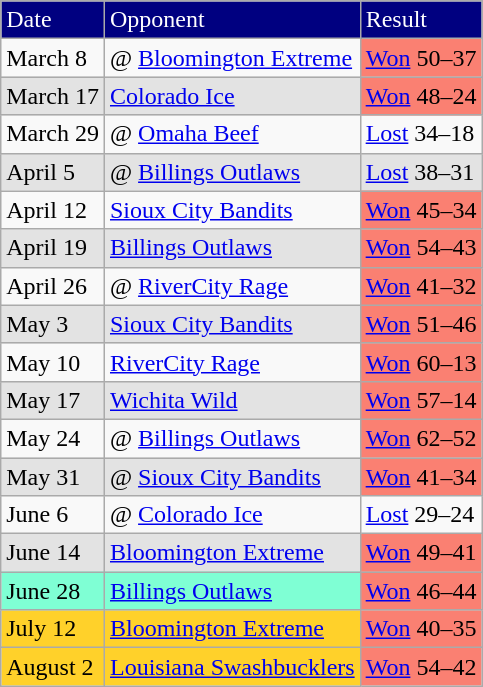<table class="wikitable">
<tr style="background:navy; color:white;">
<td>Date</td>
<td>Opponent</td>
<td>Result</td>
</tr>
<tr>
<td>March 8</td>
<td>@ <a href='#'>Bloomington Extreme</a></td>
<td style="background:salmon;"><a href='#'>Won</a> 50–37</td>
</tr>
<tr style="background: #e3e3e3;">
<td>March 17</td>
<td><a href='#'>Colorado Ice</a></td>
<td style="background:salmon;"><a href='#'>Won</a> 48–24</td>
</tr>
<tr>
<td>March 29</td>
<td>@ <a href='#'>Omaha Beef</a></td>
<td><a href='#'>Lost</a> 34–18</td>
</tr>
<tr style="background: #e3e3e3;">
<td>April 5</td>
<td>@ <a href='#'>Billings Outlaws</a></td>
<td><a href='#'>Lost</a> 38–31</td>
</tr>
<tr>
<td>April 12</td>
<td><a href='#'>Sioux City Bandits</a></td>
<td style="background:salmon;"><a href='#'>Won</a> 45–34</td>
</tr>
<tr style="background: #e3e3e3;">
<td>April 19</td>
<td><a href='#'>Billings Outlaws</a></td>
<td style="background:salmon;"><a href='#'>Won</a> 54–43</td>
</tr>
<tr>
<td>April 26</td>
<td>@ <a href='#'>RiverCity Rage</a></td>
<td style="background:salmon;"><a href='#'>Won</a> 41–32</td>
</tr>
<tr style="background: #e3e3e3;">
<td>May 3</td>
<td><a href='#'>Sioux City Bandits</a></td>
<td style="background:salmon;"><a href='#'>Won</a> 51–46</td>
</tr>
<tr>
<td>May 10</td>
<td><a href='#'>RiverCity Rage</a></td>
<td style="background:salmon;"><a href='#'>Won</a> 60–13</td>
</tr>
<tr style="background: #e3e3e3;">
<td>May 17</td>
<td><a href='#'>Wichita Wild</a></td>
<td style="background:salmon;"><a href='#'>Won</a> 57–14</td>
</tr>
<tr>
<td>May 24</td>
<td>@ <a href='#'>Billings Outlaws</a></td>
<td style="background:salmon;"><a href='#'>Won</a> 62–52</td>
</tr>
<tr style="background: #e3e3e3;">
<td>May 31</td>
<td>@ <a href='#'>Sioux City Bandits</a></td>
<td style="background:salmon;"><a href='#'>Won</a> 41–34</td>
</tr>
<tr>
<td>June 6</td>
<td>@ <a href='#'>Colorado Ice</a></td>
<td><a href='#'>Lost</a> 29–24</td>
</tr>
<tr style="background: #e3e3e3;">
<td>June 14</td>
<td><a href='#'>Bloomington Extreme</a></td>
<td style="background:salmon;"><a href='#'>Won</a> 49–41</td>
</tr>
<tr>
<td style="background:#7fffd4;">June 28</td>
<td style="background:#7fffd4;"><a href='#'>Billings Outlaws</a></td>
<td style="background:salmon;"><a href='#'>Won</a> 46–44</td>
</tr>
<tr style="background: #e3e3e3;">
<td style="background:#ffd12a;">July 12</td>
<td style="background:#ffd12a;"><a href='#'>Bloomington Extreme</a></td>
<td style="background:salmon;"><a href='#'>Won</a> 40–35</td>
</tr>
<tr>
<td style="background:#ffd12a;">August 2</td>
<td style="background:#ffd12a;"><a href='#'>Louisiana Swashbucklers</a></td>
<td style="background:salmon;"><a href='#'>Won</a> 54–42</td>
</tr>
</table>
